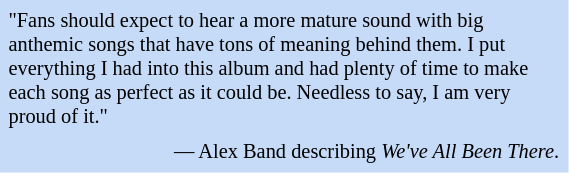<table class="toccolours" style="float: right; margin-left: 1em; margin-right: 2em; font-size: 85%; background:#c6dbf7; color:black; width:30em; max-width: 30%;" cellspacing="5">
<tr>
<td style="text-align: left;">"Fans should expect to hear a more mature sound with big anthemic songs that have tons of meaning behind them. I put everything I had into this album and had plenty of time to make each song as perfect as it could be. Needless to say, I am very proud of it."</td>
</tr>
<tr>
<td style="text-align: right;"> — Alex Band describing <em>We've All Been There</em>.</td>
</tr>
</table>
